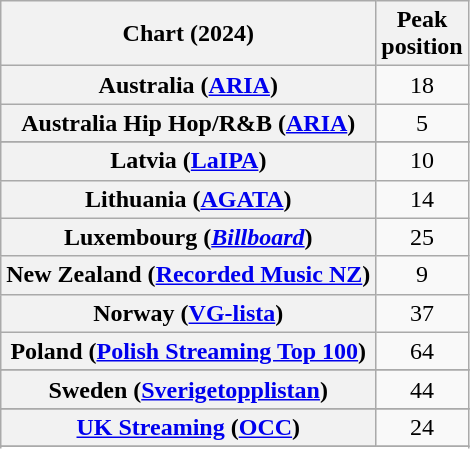<table class="wikitable sortable plainrowheaders" style="text-align:center;">
<tr>
<th scope="col">Chart (2024)</th>
<th scope="col">Peak<br>position</th>
</tr>
<tr>
<th scope="row">Australia (<a href='#'>ARIA</a>)</th>
<td>18</td>
</tr>
<tr>
<th scope="row">Australia Hip Hop/R&B (<a href='#'>ARIA</a>)</th>
<td>5</td>
</tr>
<tr>
</tr>
<tr>
</tr>
<tr>
<th scope="row">Latvia (<a href='#'>LaIPA</a>)</th>
<td>10</td>
</tr>
<tr>
<th scope="row">Lithuania (<a href='#'>AGATA</a>)</th>
<td>14</td>
</tr>
<tr>
<th scope="row">Luxembourg (<em><a href='#'>Billboard</a></em>)</th>
<td>25</td>
</tr>
<tr>
<th scope="row">New Zealand (<a href='#'>Recorded Music NZ</a>)</th>
<td>9</td>
</tr>
<tr>
<th scope="row">Norway (<a href='#'>VG-lista</a>)</th>
<td>37</td>
</tr>
<tr>
<th scope="row">Poland (<a href='#'>Polish Streaming Top 100</a>)</th>
<td>64</td>
</tr>
<tr>
</tr>
<tr>
<th scope="row">Sweden (<a href='#'>Sverigetopplistan</a>)</th>
<td>44</td>
</tr>
<tr>
</tr>
<tr>
<th scope="row"><a href='#'>UK Streaming</a> (<a href='#'>OCC</a>)</th>
<td>24</td>
</tr>
<tr>
</tr>
<tr>
</tr>
</table>
